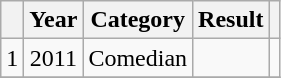<table class="wikitable" style="text-align:center;">
<tr>
<th scope="col"></th>
<th scope="col">Year</th>
<th scope="col">Category</th>
<th scope="col">Result</th>
<th scope="col"></th>
</tr>
<tr>
<td>1</td>
<td>2011</td>
<td>Comedian</td>
<td></td>
<td></td>
</tr>
<tr>
</tr>
</table>
